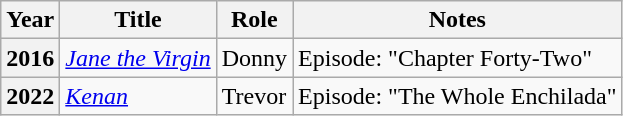<table class="wikitable plainrowheaders sortable">
<tr>
<th scope="col">Year</th>
<th scope="col">Title</th>
<th scope="col">Role</th>
<th scope="col" class="unsortable">Notes</th>
</tr>
<tr>
<th scope="row">2016</th>
<td><em><a href='#'>Jane the Virgin</a></em></td>
<td>Donny</td>
<td>Episode: "Chapter Forty-Two"</td>
</tr>
<tr>
<th scope="row">2022</th>
<td><em><a href='#'>Kenan</a></em></td>
<td>Trevor</td>
<td>Episode: "The Whole Enchilada"</td>
</tr>
</table>
